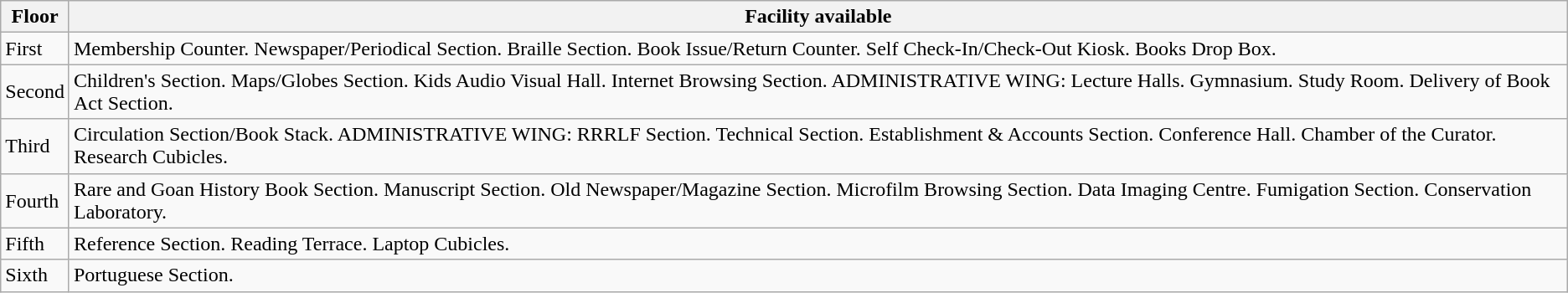<table class="wikitable">
<tr>
<th>Floor</th>
<th>Facility available</th>
</tr>
<tr>
<td>First</td>
<td>Membership Counter. Newspaper/Periodical Section. Braille Section. Book Issue/Return Counter. Self Check-In/Check-Out Kiosk. Books Drop Box.</td>
</tr>
<tr>
<td>Second</td>
<td>Children's Section. Maps/Globes Section. Kids Audio Visual Hall. Internet Browsing Section. ADMINISTRATIVE WING: Lecture Halls. Gymnasium. Study Room. Delivery of Book Act Section.</td>
</tr>
<tr>
<td>Third</td>
<td>Circulation Section/Book Stack. ADMINISTRATIVE WING: RRRLF Section. Technical Section. Establishment & Accounts Section. Conference Hall. Chamber of the Curator. Research Cubicles.</td>
</tr>
<tr>
<td>Fourth</td>
<td>Rare and Goan History Book Section. Manuscript Section. Old Newspaper/Magazine Section. Microfilm Browsing Section. Data Imaging Centre. Fumigation Section. Conservation Laboratory.</td>
</tr>
<tr>
<td>Fifth</td>
<td>Reference Section. Reading Terrace. Laptop Cubicles.</td>
</tr>
<tr>
<td>Sixth</td>
<td>Portuguese Section.</td>
</tr>
</table>
